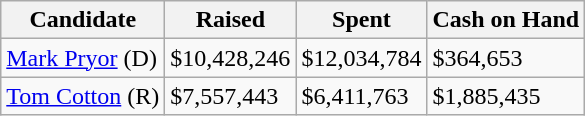<table class="wikitable sortable">
<tr>
<th>Candidate</th>
<th>Raised</th>
<th>Spent</th>
<th>Cash on Hand</th>
</tr>
<tr>
<td><a href='#'>Mark Pryor</a> (D)</td>
<td>$10,428,246</td>
<td>$12,034,784</td>
<td>$364,653</td>
</tr>
<tr>
<td><a href='#'>Tom Cotton</a> (R)</td>
<td>$7,557,443</td>
<td>$6,411,763</td>
<td>$1,885,435</td>
</tr>
</table>
